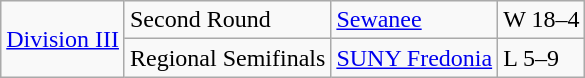<table class="wikitable">
<tr>
<td rowspan="5"><a href='#'>Division III</a></td>
<td>Second Round</td>
<td><a href='#'>Sewanee</a></td>
<td>W 18–4</td>
</tr>
<tr>
<td>Regional Semifinals</td>
<td><a href='#'>SUNY Fredonia</a></td>
<td>L 5–9</td>
</tr>
</table>
